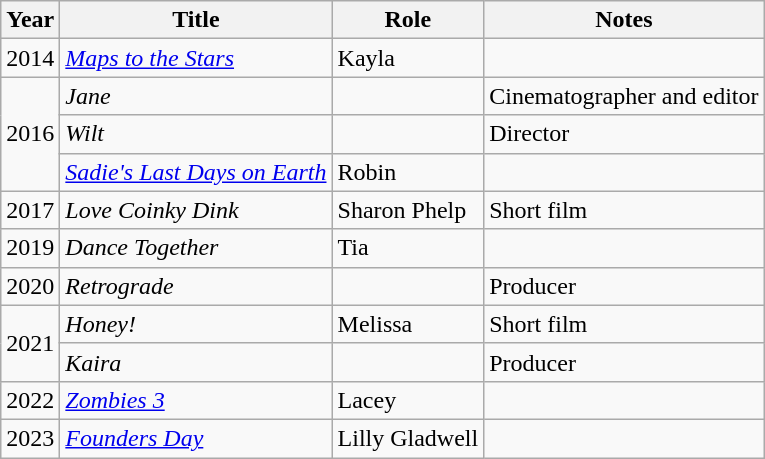<table class="wikitable sortable">
<tr>
<th>Year</th>
<th>Title</th>
<th>Role</th>
<th class="unsortable">Notes</th>
</tr>
<tr>
<td>2014</td>
<td><em><a href='#'>Maps to the Stars</a></em></td>
<td>Kayla</td>
<td></td>
</tr>
<tr>
<td rowspan="3">2016</td>
<td><em>Jane</em></td>
<td></td>
<td>Cinematographer and editor</td>
</tr>
<tr>
<td><em>Wilt</em></td>
<td></td>
<td>Director</td>
</tr>
<tr>
<td><em><a href='#'>Sadie's Last Days on Earth</a></em></td>
<td>Robin</td>
<td></td>
</tr>
<tr>
<td>2017</td>
<td><em>Love Coinky Dink</em></td>
<td>Sharon Phelp</td>
<td>Short film</td>
</tr>
<tr>
<td>2019</td>
<td><em>Dance Together</em></td>
<td>Tia</td>
<td></td>
</tr>
<tr>
<td>2020</td>
<td><em>Retrograde</em></td>
<td></td>
<td>Producer</td>
</tr>
<tr>
<td rowspan="2">2021</td>
<td><em>Honey!</em></td>
<td>Melissa</td>
<td>Short film</td>
</tr>
<tr>
<td><em>Kaira</em></td>
<td></td>
<td>Producer</td>
</tr>
<tr>
<td>2022</td>
<td><em><a href='#'>Zombies 3</a></em></td>
<td>Lacey</td>
<td></td>
</tr>
<tr>
<td>2023</td>
<td><em><a href='#'>Founders Day</a></em></td>
<td>Lilly Gladwell</td>
<td></td>
</tr>
</table>
